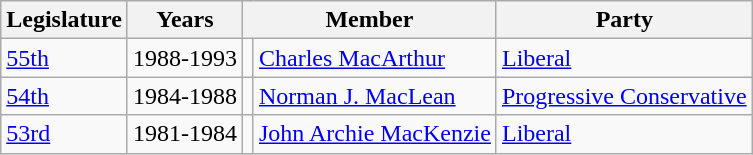<table class="wikitable">
<tr>
<th>Legislature</th>
<th>Years</th>
<th colspan="2">Member</th>
<th>Party</th>
</tr>
<tr>
<td><a href='#'>55th</a></td>
<td>1988-1993</td>
<td></td>
<td><a href='#'>Charles MacArthur</a></td>
<td><a href='#'>Liberal</a></td>
</tr>
<tr>
<td><a href='#'>54th</a></td>
<td>1984-1988</td>
<td></td>
<td><a href='#'>Norman J. MacLean</a></td>
<td><a href='#'>Progressive Conservative</a></td>
</tr>
<tr>
<td><a href='#'>53rd</a></td>
<td>1981-1984</td>
<td></td>
<td><a href='#'>John Archie MacKenzie</a></td>
<td><a href='#'>Liberal</a></td>
</tr>
</table>
